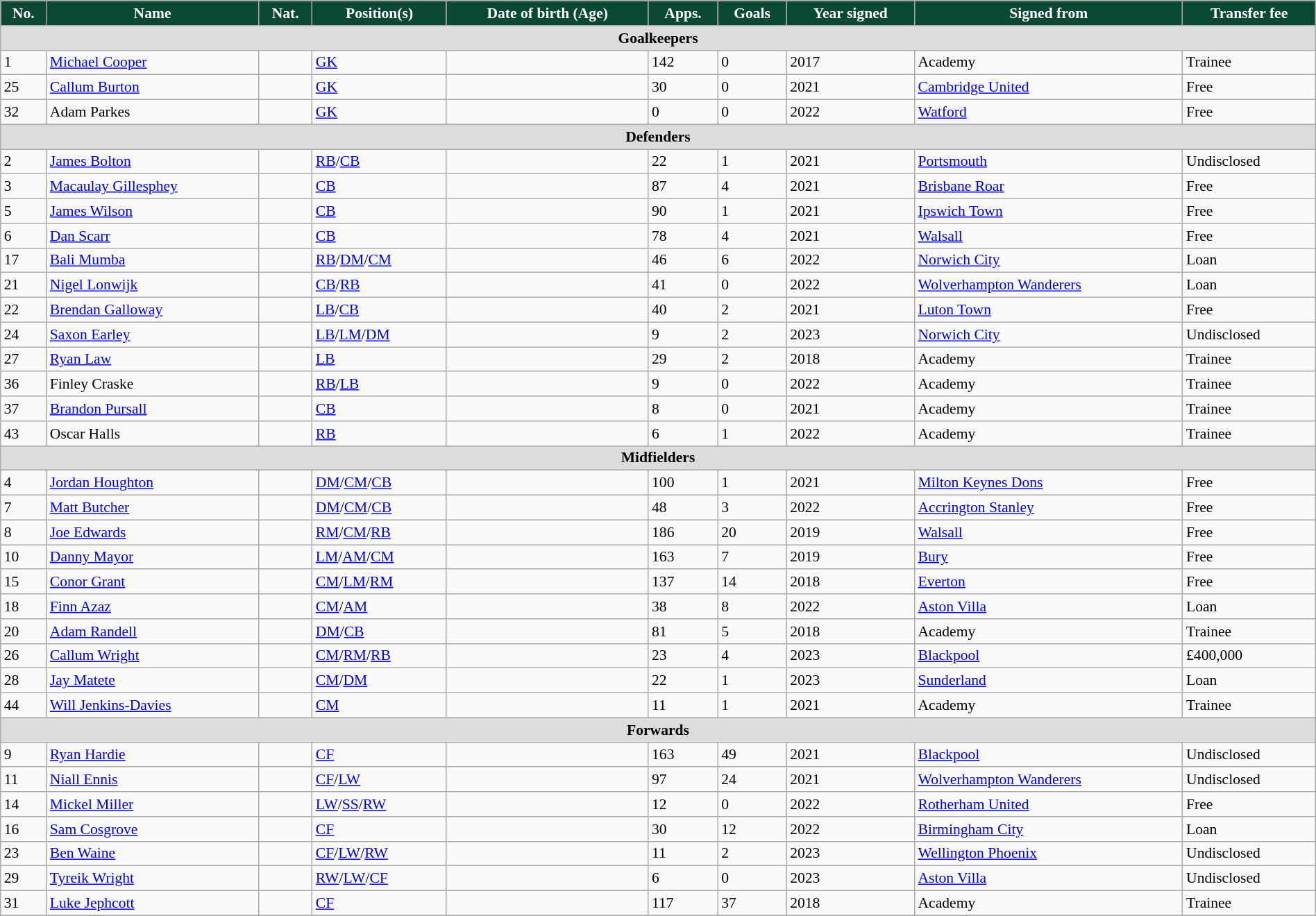<table class="wikitable" style="font-size:90%;width:100%">
<tr>
<th style="background:#0C4934;color:white">No.</th>
<th style="background:#0C4934;color:white">Name</th>
<th style="background:#0C4934;color:white">Nat.</th>
<th style="background:#0C4934;color:white">Position(s)</th>
<th style="background:#0C4934;color:white">Date of birth (Age)</th>
<th style="background:#0C4934;color:white">Apps.</th>
<th style="background:#0C4934;color:white">Goals</th>
<th style="background:#0C4934;color:white">Year signed</th>
<th style="background:#0C4934;color:white">Signed from</th>
<th style="background:#0C4934;color:white">Transfer fee</th>
</tr>
<tr>
<th colspan=11 style="background:#dcdcdc">Goalkeepers</th>
</tr>
<tr>
<td>1</td>
<td><a href='#'>Michael Cooper</a></td>
<td></td>
<td><a href='#'>GK</a></td>
<td></td>
<td>142</td>
<td>0</td>
<td>2017</td>
<td>Academy</td>
<td>Trainee</td>
</tr>
<tr>
<td>25</td>
<td><a href='#'>Callum Burton</a></td>
<td></td>
<td><a href='#'>GK</a></td>
<td></td>
<td>30</td>
<td>0</td>
<td>2021</td>
<td> <a href='#'>Cambridge United</a></td>
<td>Free</td>
</tr>
<tr>
<td>32</td>
<td>Adam Parkes</td>
<td></td>
<td><a href='#'>GK</a></td>
<td></td>
<td>0</td>
<td>0</td>
<td>2022</td>
<td> <a href='#'>Watford</a></td>
<td>Free</td>
</tr>
<tr>
<th colspan=11 style="background:#dcdcdc">Defenders</th>
</tr>
<tr>
<td>2</td>
<td><a href='#'>James Bolton</a></td>
<td></td>
<td><a href='#'>RB</a>/<a href='#'>CB</a></td>
<td></td>
<td>22</td>
<td>1</td>
<td>2021</td>
<td> <a href='#'>Portsmouth</a></td>
<td>Undisclosed</td>
</tr>
<tr>
<td>3</td>
<td><a href='#'>Macaulay Gillesphey</a></td>
<td></td>
<td><a href='#'>CB</a></td>
<td></td>
<td>87</td>
<td>4</td>
<td>2021</td>
<td> <a href='#'>Brisbane Roar</a></td>
<td>Free</td>
</tr>
<tr>
<td>5</td>
<td><a href='#'>James Wilson</a></td>
<td></td>
<td><a href='#'>CB</a></td>
<td></td>
<td>90</td>
<td>1</td>
<td>2021</td>
<td> <a href='#'>Ipswich Town</a></td>
<td>Free</td>
</tr>
<tr>
<td>6</td>
<td><a href='#'>Dan Scarr</a></td>
<td></td>
<td><a href='#'>CB</a></td>
<td></td>
<td>78</td>
<td>4</td>
<td>2021</td>
<td> <a href='#'>Walsall</a></td>
<td>Free</td>
</tr>
<tr>
<td>17</td>
<td><a href='#'>Bali Mumba</a></td>
<td></td>
<td><a href='#'>RB</a>/<a href='#'>DM</a>/<a href='#'>CM</a></td>
<td></td>
<td>46</td>
<td>6</td>
<td>2022</td>
<td> <a href='#'>Norwich City</a></td>
<td>Loan</td>
</tr>
<tr>
<td>21</td>
<td><a href='#'>Nigel Lonwijk</a></td>
<td></td>
<td><a href='#'>CB</a>/<a href='#'>RB</a></td>
<td></td>
<td>41</td>
<td>0</td>
<td>2022</td>
<td> <a href='#'>Wolverhampton Wanderers</a></td>
<td>Loan</td>
</tr>
<tr>
<td>22</td>
<td><a href='#'>Brendan Galloway</a></td>
<td></td>
<td><a href='#'>LB</a>/<a href='#'>CB</a></td>
<td></td>
<td>40</td>
<td>2</td>
<td>2021</td>
<td> <a href='#'>Luton Town</a></td>
<td>Free</td>
</tr>
<tr>
<td>24</td>
<td><a href='#'>Saxon Earley</a></td>
<td></td>
<td><a href='#'>LB</a>/<a href='#'>LM</a>/<a href='#'>DM</a></td>
<td></td>
<td>9</td>
<td>2</td>
<td>2023</td>
<td> <a href='#'>Norwich City</a></td>
<td>Undisclosed</td>
</tr>
<tr>
<td>27</td>
<td><a href='#'>Ryan Law</a></td>
<td></td>
<td><a href='#'>LB</a></td>
<td></td>
<td>29</td>
<td>2</td>
<td>2018</td>
<td>Academy</td>
<td>Trainee</td>
</tr>
<tr>
<td>36</td>
<td>Finley Craske</td>
<td></td>
<td><a href='#'>RB</a>/<a href='#'>LB</a></td>
<td></td>
<td>9</td>
<td>0</td>
<td>2022</td>
<td>Academy</td>
<td>Trainee</td>
</tr>
<tr>
<td>37</td>
<td><a href='#'>Brandon Pursall</a></td>
<td></td>
<td><a href='#'>CB</a></td>
<td></td>
<td>8</td>
<td>0</td>
<td>2021</td>
<td>Academy</td>
<td>Trainee</td>
</tr>
<tr>
<td>43</td>
<td>Oscar Halls</td>
<td></td>
<td><a href='#'>RB</a></td>
<td></td>
<td>6</td>
<td>1</td>
<td>2022</td>
<td>Academy</td>
<td>Trainee</td>
</tr>
<tr>
<th colspan=11 style="background:#dcdcdc">Midfielders</th>
</tr>
<tr>
<td>4</td>
<td><a href='#'>Jordan Houghton</a></td>
<td></td>
<td><a href='#'>DM</a>/<a href='#'>CM</a>/<a href='#'>CB</a></td>
<td></td>
<td>100</td>
<td>1</td>
<td>2021</td>
<td> <a href='#'>Milton Keynes Dons</a></td>
<td>Free</td>
</tr>
<tr>
<td>7</td>
<td><a href='#'>Matt Butcher</a></td>
<td></td>
<td><a href='#'>DM</a>/<a href='#'>CM</a>/<a href='#'>CB</a></td>
<td></td>
<td>48</td>
<td>3</td>
<td>2022</td>
<td> <a href='#'>Accrington Stanley</a></td>
<td>Free</td>
</tr>
<tr>
<td>8</td>
<td><a href='#'>Joe Edwards</a></td>
<td></td>
<td><a href='#'>RM</a>/<a href='#'>CM</a>/<a href='#'>RB</a></td>
<td></td>
<td>186</td>
<td>20</td>
<td>2019</td>
<td> <a href='#'>Walsall</a></td>
<td>Free</td>
</tr>
<tr>
<td>10</td>
<td><a href='#'>Danny Mayor</a></td>
<td></td>
<td><a href='#'>LM</a>/<a href='#'>AM</a>/<a href='#'>CM</a></td>
<td></td>
<td>163</td>
<td>7</td>
<td>2019</td>
<td> <a href='#'>Bury</a></td>
<td>Free</td>
</tr>
<tr>
<td>15</td>
<td><a href='#'>Conor Grant</a></td>
<td></td>
<td><a href='#'>CM</a>/<a href='#'>LM</a>/<a href='#'>RM</a></td>
<td></td>
<td>137</td>
<td>14</td>
<td>2018</td>
<td> <a href='#'>Everton</a></td>
<td>Free</td>
</tr>
<tr>
<td>18</td>
<td><a href='#'>Finn Azaz</a></td>
<td></td>
<td><a href='#'>CM</a>/<a href='#'>AM</a></td>
<td></td>
<td>38</td>
<td>8</td>
<td>2022</td>
<td> <a href='#'>Aston Villa</a></td>
<td>Loan</td>
</tr>
<tr>
<td>20</td>
<td><a href='#'>Adam Randell</a></td>
<td></td>
<td><a href='#'>DM</a>/<a href='#'>CB</a></td>
<td></td>
<td>81</td>
<td>5</td>
<td>2018</td>
<td>Academy</td>
<td>Trainee</td>
</tr>
<tr>
<td>26</td>
<td><a href='#'>Callum Wright</a></td>
<td></td>
<td><a href='#'>CM</a>/<a href='#'>RM</a>/<a href='#'>RB</a></td>
<td></td>
<td>23</td>
<td>4</td>
<td>2023</td>
<td> <a href='#'>Blackpool</a></td>
<td>£400,000</td>
</tr>
<tr>
<td>28</td>
<td><a href='#'>Jay Matete</a></td>
<td></td>
<td><a href='#'>CM</a>/<a href='#'>DM</a></td>
<td></td>
<td>22</td>
<td>1</td>
<td>2023</td>
<td> <a href='#'>Sunderland</a></td>
<td>Loan</td>
</tr>
<tr>
<td>44</td>
<td><a href='#'>Will Jenkins-Davies</a></td>
<td></td>
<td><a href='#'>CM</a></td>
<td></td>
<td>11</td>
<td>1</td>
<td>2021</td>
<td>Academy</td>
<td>Trainee</td>
</tr>
<tr>
<th colspan=11 style="background:#dcdcdc">Forwards</th>
</tr>
<tr>
<td>9</td>
<td><a href='#'>Ryan Hardie</a></td>
<td></td>
<td><a href='#'>CF</a></td>
<td></td>
<td>163</td>
<td>49</td>
<td>2021</td>
<td> <a href='#'>Blackpool</a></td>
<td>Undisclosed</td>
</tr>
<tr>
<td>11</td>
<td><a href='#'>Niall Ennis</a></td>
<td></td>
<td><a href='#'>CF</a>/<a href='#'>LW</a></td>
<td></td>
<td>97</td>
<td>24</td>
<td>2021</td>
<td> <a href='#'>Wolverhampton Wanderers</a></td>
<td>Undisclosed</td>
</tr>
<tr>
<td>14</td>
<td><a href='#'>Mickel Miller</a></td>
<td></td>
<td><a href='#'>LW</a>/<a href='#'>SS</a>/<a href='#'>RW</a></td>
<td></td>
<td>12</td>
<td>0</td>
<td>2022</td>
<td> <a href='#'>Rotherham United</a></td>
<td>Free</td>
</tr>
<tr>
<td>16</td>
<td><a href='#'>Sam Cosgrove</a></td>
<td></td>
<td><a href='#'>CF</a></td>
<td></td>
<td>30</td>
<td>12</td>
<td>2022</td>
<td> <a href='#'>Birmingham City</a></td>
<td>Loan</td>
</tr>
<tr>
<td>23</td>
<td><a href='#'>Ben Waine</a></td>
<td></td>
<td><a href='#'>CF</a>/<a href='#'>LW</a>/<a href='#'>RW</a></td>
<td></td>
<td>11</td>
<td>2</td>
<td>2023</td>
<td> <a href='#'>Wellington Phoenix</a></td>
<td>Undisclosed</td>
</tr>
<tr>
<td>29</td>
<td><a href='#'>Tyreik Wright</a></td>
<td></td>
<td><a href='#'>RW</a>/<a href='#'>LW</a>/<a href='#'>CF</a></td>
<td></td>
<td>6</td>
<td>0</td>
<td>2023</td>
<td> <a href='#'>Aston Villa</a></td>
<td>Undisclosed</td>
</tr>
<tr>
<td>31</td>
<td><a href='#'>Luke Jephcott</a></td>
<td></td>
<td><a href='#'>CF</a></td>
<td></td>
<td>117</td>
<td>37</td>
<td>2018</td>
<td>Academy</td>
<td>Trainee</td>
</tr>
<tr>
</tr>
</table>
